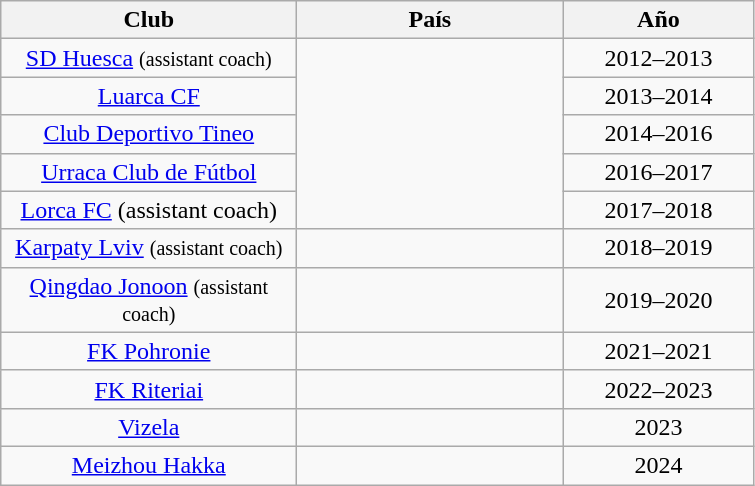<table class="wikitable center" style="text-align:center">
<tr>
<th width="190">Club</th>
<th width="170">País</th>
<th width="120">Año</th>
</tr>
<tr align=center>
<td><a href='#'>SD Huesca</a> <small>(assistant coach)</small></td>
<td rowspan="5"></td>
<td>2012–2013</td>
</tr>
<tr align=center>
<td><a href='#'>Luarca CF</a></td>
<td>2013–2014</td>
</tr>
<tr align=center>
<td><a href='#'>Club Deportivo Tineo</a></td>
<td>2014–2016</td>
</tr>
<tr align=center>
<td><a href='#'>Urraca Club de Fútbol</a></td>
<td>2016–2017</td>
</tr>
<tr align=center>
<td><a href='#'>Lorca FC</a> (assistant coach)</td>
<td>2017–2018</td>
</tr>
<tr align=center>
<td><a href='#'>Karpaty Lviv</a> <small>(assistant coach)</small></td>
<td></td>
<td>2018–2019</td>
</tr>
<tr align=center>
<td><a href='#'>Qingdao Jonoon</a> <small>(assistant coach)</small></td>
<td></td>
<td>2019–2020</td>
</tr>
<tr align=center>
<td><a href='#'>FK Pohronie</a></td>
<td></td>
<td>2021–2021</td>
</tr>
<tr align=center>
<td><a href='#'>FK Riteriai</a></td>
<td></td>
<td>2022–2023</td>
</tr>
<tr align=center>
<td><a href='#'>Vizela</a></td>
<td></td>
<td>2023</td>
</tr>
<tr align=center>
<td><a href='#'>Meizhou Hakka</a></td>
<td></td>
<td>2024</td>
</tr>
</table>
